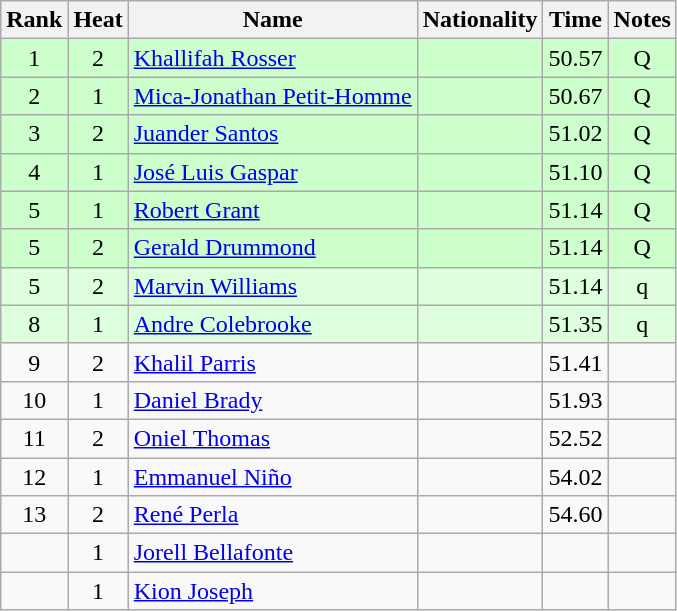<table class="wikitable sortable" style="text-align:center">
<tr>
<th>Rank</th>
<th>Heat</th>
<th>Name</th>
<th>Nationality</th>
<th>Time</th>
<th>Notes</th>
</tr>
<tr bgcolor=ccffcc>
<td>1</td>
<td>2</td>
<td align=left><a href='#'>Khallifah Rosser</a></td>
<td align=left></td>
<td>50.57</td>
<td>Q</td>
</tr>
<tr bgcolor=ccffcc>
<td>2</td>
<td>1</td>
<td align=left><a href='#'>Mica-Jonathan Petit-Homme</a></td>
<td align=left></td>
<td>50.67</td>
<td>Q</td>
</tr>
<tr bgcolor=ccffcc>
<td>3</td>
<td>2</td>
<td align=left><a href='#'>Juander Santos</a></td>
<td align=left></td>
<td>51.02</td>
<td>Q</td>
</tr>
<tr bgcolor=ccffcc>
<td>4</td>
<td>1</td>
<td align=left><a href='#'>José Luis Gaspar</a></td>
<td align=left></td>
<td>51.10</td>
<td>Q</td>
</tr>
<tr bgcolor=ccffcc>
<td>5</td>
<td>1</td>
<td align=left><a href='#'>Robert Grant</a></td>
<td align=left></td>
<td>51.14</td>
<td>Q</td>
</tr>
<tr bgcolor=ccffcc>
<td>5</td>
<td>2</td>
<td align=left><a href='#'>Gerald Drummond</a></td>
<td align=left></td>
<td>51.14</td>
<td>Q</td>
</tr>
<tr bgcolor=ddffdd>
<td>5</td>
<td>2</td>
<td align=left><a href='#'>Marvin Williams</a></td>
<td align=left></td>
<td>51.14</td>
<td>q</td>
</tr>
<tr bgcolor=ddffdd>
<td>8</td>
<td>1</td>
<td align=left><a href='#'>Andre Colebrooke</a></td>
<td align=left></td>
<td>51.35</td>
<td>q</td>
</tr>
<tr>
<td>9</td>
<td>2</td>
<td align=left><a href='#'>Khalil Parris</a></td>
<td align=left></td>
<td>51.41</td>
<td></td>
</tr>
<tr>
<td>10</td>
<td>1</td>
<td align=left><a href='#'>Daniel Brady</a></td>
<td align=left></td>
<td>51.93</td>
<td></td>
</tr>
<tr>
<td>11</td>
<td>2</td>
<td align=left><a href='#'>Oniel Thomas</a></td>
<td align=left></td>
<td>52.52</td>
<td></td>
</tr>
<tr>
<td>12</td>
<td>1</td>
<td align=left><a href='#'>Emmanuel Niño</a></td>
<td align=left></td>
<td>54.02</td>
<td></td>
</tr>
<tr>
<td>13</td>
<td>2</td>
<td align=left><a href='#'>René Perla</a></td>
<td align=left></td>
<td>54.60</td>
<td></td>
</tr>
<tr>
<td></td>
<td>1</td>
<td align=left><a href='#'>Jorell Bellafonte</a></td>
<td align=left></td>
<td></td>
<td></td>
</tr>
<tr>
<td></td>
<td>1</td>
<td align=left><a href='#'>Kion Joseph</a></td>
<td align=left></td>
<td></td>
<td></td>
</tr>
</table>
